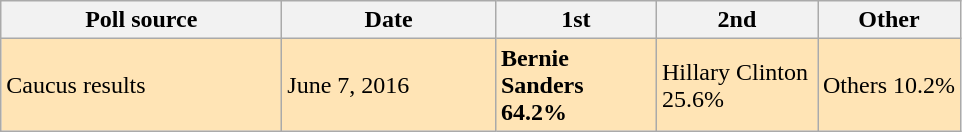<table class="wikitable">
<tr>
<th style="width:180px;">Poll source</th>
<th style="width:135px;">Date</th>
<th style="width:100px;">1st</th>
<th style="width:100px;">2nd</th>
<th>Other</th>
</tr>
<tr style="background:Moccasin;">
<td>Caucus results</td>
<td>June 7, 2016</td>
<td><strong>Bernie Sanders <br> 64.2%</strong></td>
<td>Hillary Clinton <br> 25.6%</td>
<td>Others 10.2%</td>
</tr>
</table>
